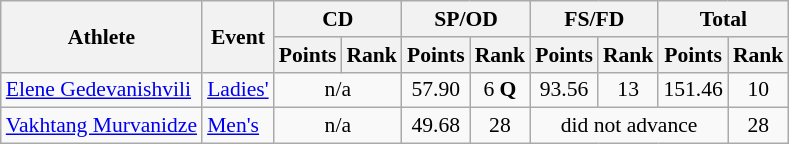<table class="wikitable" style="font-size:90%">
<tr>
<th rowspan="2">Athlete</th>
<th rowspan="2">Event</th>
<th colspan="2">CD</th>
<th colspan="2">SP/OD</th>
<th colspan="2">FS/FD</th>
<th colspan="2">Total</th>
</tr>
<tr>
<th>Points</th>
<th>Rank</th>
<th>Points</th>
<th>Rank</th>
<th>Points</th>
<th>Rank</th>
<th>Points</th>
<th>Rank</th>
</tr>
<tr>
<td><a href='#'>Elene Gedevanishvili</a></td>
<td><a href='#'>Ladies'</a></td>
<td colspan=2 align="center">n/a</td>
<td align="center">57.90</td>
<td align="center">6 <strong>Q</strong></td>
<td align="center">93.56</td>
<td align="center">13</td>
<td align="center">151.46</td>
<td align="center">10</td>
</tr>
<tr>
<td><a href='#'>Vakhtang Murvanidze</a></td>
<td><a href='#'>Men's</a></td>
<td colspan=2 align="center">n/a</td>
<td align="center">49.68</td>
<td align="center">28</td>
<td colspan=3 align="center">did not advance</td>
<td align="center">28</td>
</tr>
</table>
